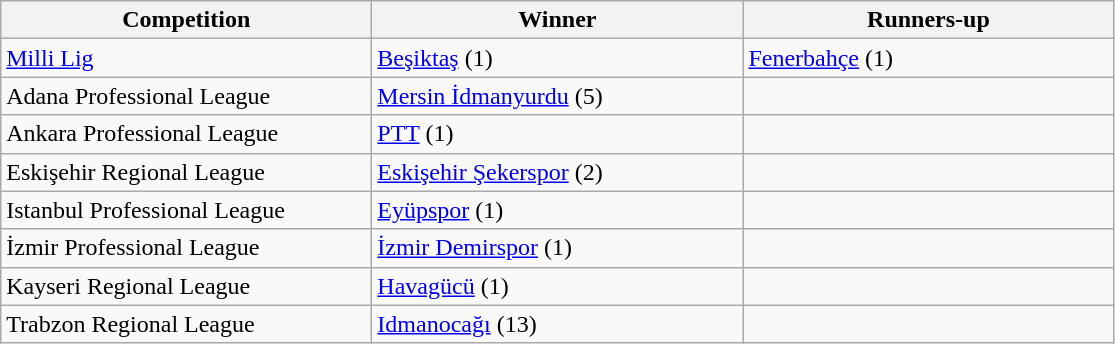<table class="wikitable">
<tr>
<th style="width:15em">Competition</th>
<th style="width:15em">Winner</th>
<th style="width:15em">Runners-up</th>
</tr>
<tr>
<td><a href='#'>Milli Lig</a></td>
<td><a href='#'>Beşiktaş</a> (1)</td>
<td><a href='#'>Fenerbahçe</a> (1)</td>
</tr>
<tr>
<td>Adana Professional League</td>
<td><a href='#'>Mersin İdmanyurdu</a> (5)</td>
<td></td>
</tr>
<tr>
<td>Ankara Professional League</td>
<td><a href='#'>PTT</a> (1)</td>
<td></td>
</tr>
<tr>
<td>Eskişehir Regional League</td>
<td><a href='#'>Eskişehir Şekerspor</a> (2)</td>
<td></td>
</tr>
<tr>
<td>Istanbul Professional League</td>
<td><a href='#'>Eyüpspor</a> (1)</td>
<td></td>
</tr>
<tr>
<td>İzmir Professional League</td>
<td><a href='#'>İzmir Demirspor</a> (1)</td>
<td></td>
</tr>
<tr>
<td>Kayseri Regional League</td>
<td><a href='#'>Havagücü</a> (1)</td>
<td></td>
</tr>
<tr>
<td>Trabzon Regional League</td>
<td><a href='#'>Idmanocağı</a> (13)</td>
<td></td>
</tr>
</table>
